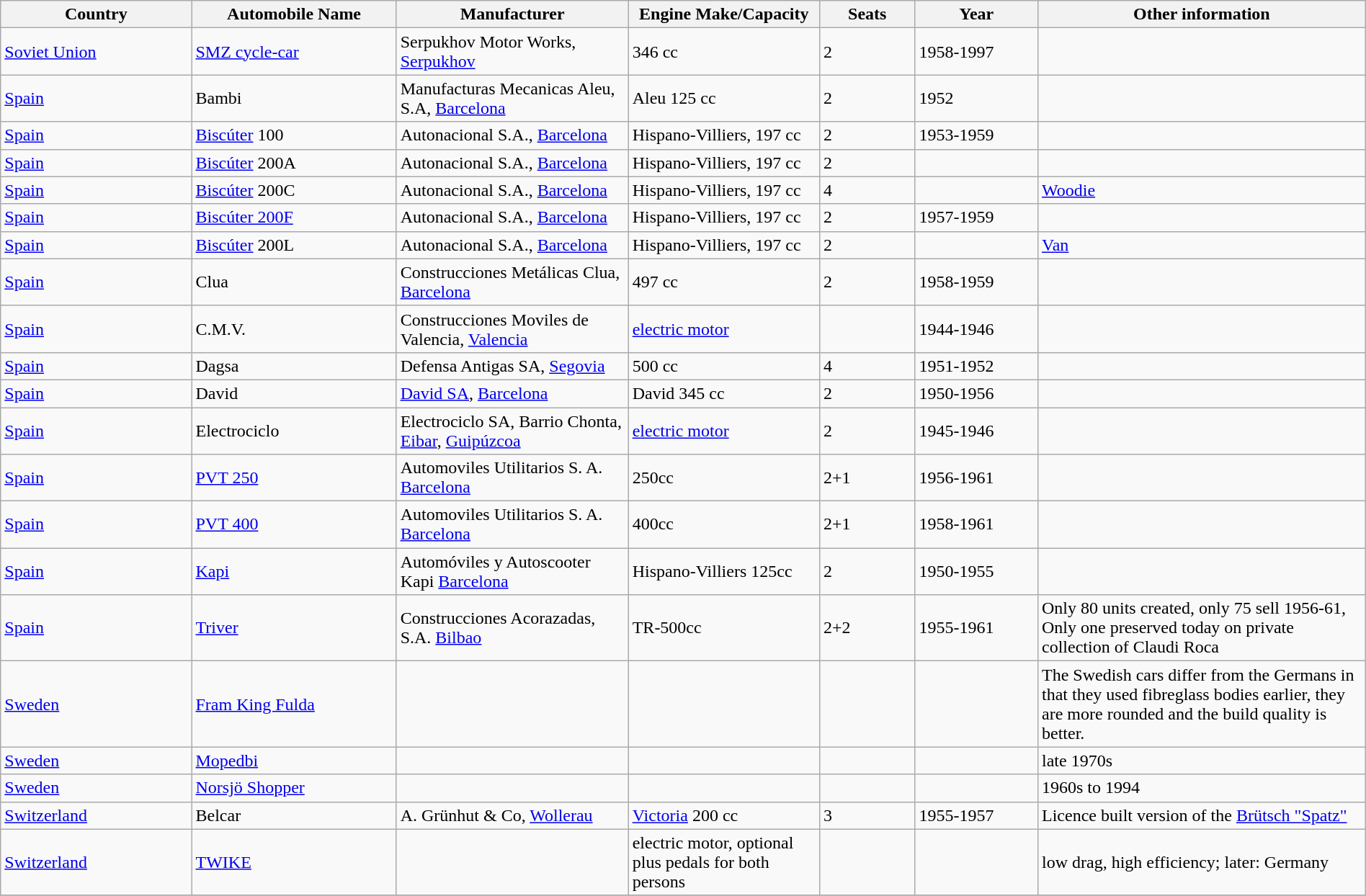<table class="wikitable sortable"  width="100%">
<tr>
<th width="14%">Country</th>
<th width="15%">Automobile Name</th>
<th width="17%">Manufacturer</th>
<th width="14%">Engine Make/Capacity</th>
<th width="7%">Seats</th>
<th width="9%">Year</th>
<th width="24%">Other information</th>
</tr>
<tr>
<td><a href='#'>Soviet Union</a></td>
<td><a href='#'>SMZ cycle-car</a></td>
<td>Serpukhov Motor Works, <a href='#'>Serpukhov</a></td>
<td>346 cc</td>
<td>2</td>
<td>1958-1997</td>
<td></td>
</tr>
<tr>
<td><a href='#'>Spain</a></td>
<td>Bambi</td>
<td>Manufacturas Mecanicas Aleu, S.A, <a href='#'>Barcelona</a></td>
<td>Aleu 125 cc</td>
<td>2</td>
<td>1952</td>
<td></td>
</tr>
<tr>
<td><a href='#'>Spain</a></td>
<td><a href='#'>Biscúter</a> 100</td>
<td>Autonacional S.A., <a href='#'>Barcelona</a></td>
<td>Hispano-Villiers, 197 cc</td>
<td>2</td>
<td>1953-1959</td>
<td></td>
</tr>
<tr>
<td><a href='#'>Spain</a></td>
<td><a href='#'>Biscúter</a> 200A</td>
<td>Autonacional S.A., <a href='#'>Barcelona</a></td>
<td>Hispano-Villiers, 197 cc</td>
<td>2</td>
<td></td>
<td></td>
</tr>
<tr>
<td><a href='#'>Spain</a></td>
<td><a href='#'>Biscúter</a> 200C</td>
<td>Autonacional S.A., <a href='#'>Barcelona</a></td>
<td>Hispano-Villiers, 197 cc</td>
<td>4</td>
<td></td>
<td><a href='#'>Woodie</a></td>
</tr>
<tr>
<td><a href='#'>Spain</a></td>
<td><a href='#'>Biscúter 200F</a></td>
<td>Autonacional S.A., <a href='#'>Barcelona</a></td>
<td>Hispano-Villiers, 197 cc</td>
<td>2</td>
<td>1957-1959</td>
<td></td>
</tr>
<tr>
<td><a href='#'>Spain</a></td>
<td><a href='#'>Biscúter</a> 200L</td>
<td>Autonacional S.A., <a href='#'>Barcelona</a></td>
<td>Hispano-Villiers, 197 cc</td>
<td>2</td>
<td></td>
<td><a href='#'>Van</a></td>
</tr>
<tr>
<td><a href='#'>Spain</a></td>
<td>Clua</td>
<td>Construcciones Metálicas Clua, <a href='#'>Barcelona</a></td>
<td>497 cc</td>
<td>2</td>
<td>1958-1959</td>
<td></td>
</tr>
<tr>
<td><a href='#'>Spain</a></td>
<td>C.M.V.</td>
<td>Construcciones Moviles de Valencia, <a href='#'>Valencia</a></td>
<td><a href='#'>electric motor</a></td>
<td></td>
<td>1944-1946</td>
<td></td>
</tr>
<tr>
<td><a href='#'>Spain</a></td>
<td>Dagsa</td>
<td>Defensa Antigas SA, <a href='#'>Segovia</a></td>
<td>500 cc</td>
<td>4</td>
<td>1951-1952</td>
<td></td>
</tr>
<tr>
<td><a href='#'>Spain</a></td>
<td>David</td>
<td><a href='#'>David SA</a>, <a href='#'>Barcelona</a></td>
<td>David 345 cc</td>
<td>2</td>
<td>1950-1956</td>
<td></td>
</tr>
<tr>
<td><a href='#'>Spain</a></td>
<td>Electrociclo</td>
<td>Electrociclo SA, Barrio Chonta, <a href='#'>Eibar</a>, <a href='#'>Guipúzcoa</a></td>
<td><a href='#'>electric motor</a></td>
<td>2</td>
<td>1945-1946</td>
<td></td>
</tr>
<tr>
<td><a href='#'>Spain</a></td>
<td><a href='#'>PVT 250</a></td>
<td>Automoviles Utilitarios S. A. <a href='#'>Barcelona</a></td>
<td>250cc</td>
<td>2+1</td>
<td>1956-1961</td>
<td></td>
</tr>
<tr>
<td><a href='#'>Spain</a></td>
<td><a href='#'>PVT 400</a></td>
<td>Automoviles Utilitarios S. A. <a href='#'>Barcelona</a></td>
<td>400cc</td>
<td>2+1</td>
<td>1958-1961</td>
<td></td>
</tr>
<tr>
<td><a href='#'>Spain</a></td>
<td><a href='#'>Kapi</a></td>
<td>Automóviles y Autoscooter Kapi <a href='#'>Barcelona</a></td>
<td>Hispano-Villiers 125cc</td>
<td>2</td>
<td>1950-1955</td>
<td></td>
</tr>
<tr>
<td><a href='#'>Spain</a></td>
<td><a href='#'>Triver</a></td>
<td>Construcciones Acorazadas, S.A.  <a href='#'>Bilbao</a></td>
<td>TR-500cc</td>
<td>2+2</td>
<td>1955-1961</td>
<td>Only 80 units created, only 75 sell 1956-61, Only one preserved today on private collection of Claudi Roca</td>
</tr>
<tr>
<td><a href='#'>Sweden</a></td>
<td><a href='#'>Fram King Fulda</a></td>
<td></td>
<td></td>
<td></td>
<td></td>
<td>The Swedish cars differ from the Germans in that they used fibreglass bodies earlier, they are more rounded and the build quality is better.</td>
</tr>
<tr>
<td><a href='#'>Sweden</a></td>
<td><a href='#'>Mopedbi</a></td>
<td></td>
<td></td>
<td></td>
<td></td>
<td>late 1970s</td>
</tr>
<tr>
<td><a href='#'>Sweden</a></td>
<td><a href='#'>Norsjö Shopper</a></td>
<td></td>
<td></td>
<td></td>
<td></td>
<td>1960s to 1994</td>
</tr>
<tr>
<td><a href='#'>Switzerland</a></td>
<td>Belcar</td>
<td>A. Grünhut & Co, <a href='#'>Wollerau</a></td>
<td><a href='#'>Victoria</a> 200 cc</td>
<td>3</td>
<td>1955-1957</td>
<td>Licence built version of the <a href='#'>Brütsch "Spatz"</a></td>
</tr>
<tr>
<td><a href='#'>Switzerland</a></td>
<td><a href='#'>TWIKE</a></td>
<td></td>
<td>electric motor, optional plus pedals for both persons</td>
<td></td>
<td></td>
<td>low drag, high efficiency; later: Germany</td>
</tr>
<tr>
</tr>
</table>
